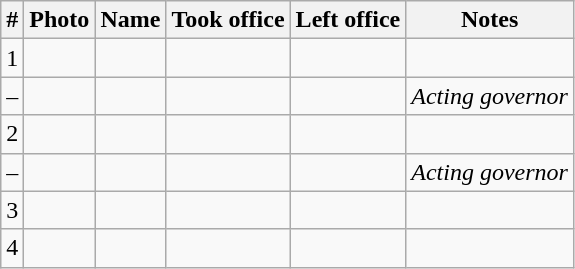<table class="wikitable">
<tr>
<th>#</th>
<th>Photo</th>
<th>Name</th>
<th>Took office</th>
<th>Left office</th>
<th>Notes</th>
</tr>
<tr>
<td>1</td>
<td></td>
<td></td>
<td></td>
<td></td>
<td></td>
</tr>
<tr>
<td>–</td>
<td></td>
<td></td>
<td></td>
<td></td>
<td><em>Acting governor</em></td>
</tr>
<tr>
<td>2</td>
<td></td>
<td></td>
<td></td>
<td></td>
<td></td>
</tr>
<tr>
<td>–</td>
<td></td>
<td></td>
<td></td>
<td></td>
<td><em>Acting governor</em></td>
</tr>
<tr>
<td>3</td>
<td></td>
<td></td>
<td></td>
<td></td>
<td></td>
</tr>
<tr>
<td>4</td>
<td></td>
<td></td>
<td></td>
<td></td>
<td></td>
</tr>
</table>
